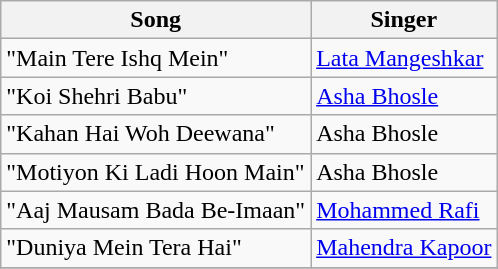<table class="wikitable">
<tr>
<th>Song</th>
<th>Singer</th>
</tr>
<tr>
<td>"Main Tere Ishq Mein"</td>
<td><a href='#'>Lata Mangeshkar</a></td>
</tr>
<tr>
<td>"Koi Shehri Babu"</td>
<td><a href='#'>Asha Bhosle</a></td>
</tr>
<tr>
<td>"Kahan Hai Woh Deewana"</td>
<td>Asha Bhosle</td>
</tr>
<tr>
<td>"Motiyon Ki Ladi Hoon Main"</td>
<td>Asha Bhosle</td>
</tr>
<tr>
<td>"Aaj Mausam Bada Be-Imaan"</td>
<td><a href='#'>Mohammed Rafi</a></td>
</tr>
<tr>
<td>"Duniya Mein Tera Hai"</td>
<td><a href='#'>Mahendra Kapoor</a></td>
</tr>
<tr>
</tr>
</table>
